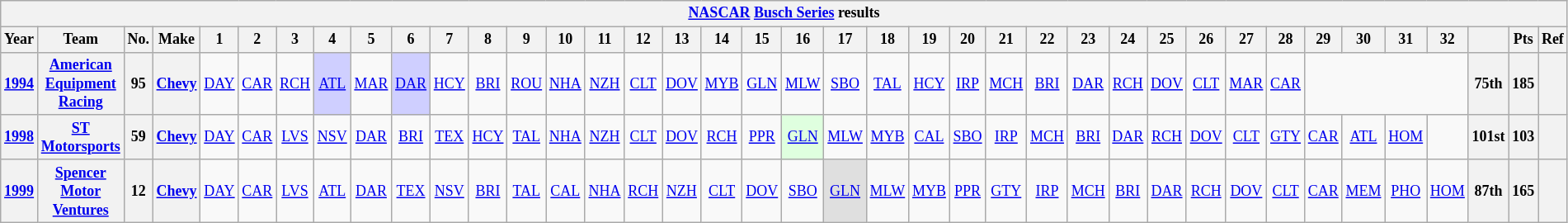<table class="wikitable" style="text-align:center; font-size:75%">
<tr>
<th colspan=42><a href='#'>NASCAR</a> <a href='#'>Busch Series</a> results</th>
</tr>
<tr>
<th>Year</th>
<th>Team</th>
<th>No.</th>
<th>Make</th>
<th>1</th>
<th>2</th>
<th>3</th>
<th>4</th>
<th>5</th>
<th>6</th>
<th>7</th>
<th>8</th>
<th>9</th>
<th>10</th>
<th>11</th>
<th>12</th>
<th>13</th>
<th>14</th>
<th>15</th>
<th>16</th>
<th>17</th>
<th>18</th>
<th>19</th>
<th>20</th>
<th>21</th>
<th>22</th>
<th>23</th>
<th>24</th>
<th>25</th>
<th>26</th>
<th>27</th>
<th>28</th>
<th>29</th>
<th>30</th>
<th>31</th>
<th>32</th>
<th></th>
<th>Pts</th>
<th>Ref</th>
</tr>
<tr>
<th><a href='#'>1994</a></th>
<th><a href='#'>American Equipment Racing</a></th>
<th>95</th>
<th><a href='#'>Chevy</a></th>
<td><a href='#'>DAY</a></td>
<td><a href='#'>CAR</a></td>
<td><a href='#'>RCH</a></td>
<td style="background:#CFCFFF;"><a href='#'>ATL</a><br></td>
<td><a href='#'>MAR</a></td>
<td style="background:#CFCFFF;"><a href='#'>DAR</a><br></td>
<td><a href='#'>HCY</a></td>
<td><a href='#'>BRI</a></td>
<td><a href='#'>ROU</a></td>
<td><a href='#'>NHA</a></td>
<td><a href='#'>NZH</a></td>
<td><a href='#'>CLT</a></td>
<td><a href='#'>DOV</a></td>
<td><a href='#'>MYB</a></td>
<td><a href='#'>GLN</a></td>
<td><a href='#'>MLW</a></td>
<td><a href='#'>SBO</a></td>
<td><a href='#'>TAL</a></td>
<td><a href='#'>HCY</a></td>
<td><a href='#'>IRP</a></td>
<td><a href='#'>MCH</a></td>
<td><a href='#'>BRI</a></td>
<td><a href='#'>DAR</a></td>
<td><a href='#'>RCH</a></td>
<td><a href='#'>DOV</a></td>
<td><a href='#'>CLT</a></td>
<td><a href='#'>MAR</a></td>
<td><a href='#'>CAR</a></td>
<td colspan=4></td>
<th>75th</th>
<th>185</th>
<th></th>
</tr>
<tr>
<th><a href='#'>1998</a></th>
<th><a href='#'>ST Motorsports</a></th>
<th>59</th>
<th><a href='#'>Chevy</a></th>
<td><a href='#'>DAY</a></td>
<td><a href='#'>CAR</a></td>
<td><a href='#'>LVS</a></td>
<td><a href='#'>NSV</a></td>
<td><a href='#'>DAR</a></td>
<td><a href='#'>BRI</a></td>
<td><a href='#'>TEX</a></td>
<td><a href='#'>HCY</a></td>
<td><a href='#'>TAL</a></td>
<td><a href='#'>NHA</a></td>
<td><a href='#'>NZH</a></td>
<td><a href='#'>CLT</a></td>
<td><a href='#'>DOV</a></td>
<td><a href='#'>RCH</a></td>
<td><a href='#'>PPR</a></td>
<td style="background:#DFFFDF;"><a href='#'>GLN</a><br></td>
<td><a href='#'>MLW</a></td>
<td><a href='#'>MYB</a></td>
<td><a href='#'>CAL</a></td>
<td><a href='#'>SBO</a></td>
<td><a href='#'>IRP</a></td>
<td><a href='#'>MCH</a></td>
<td><a href='#'>BRI</a></td>
<td><a href='#'>DAR</a></td>
<td><a href='#'>RCH</a></td>
<td><a href='#'>DOV</a></td>
<td><a href='#'>CLT</a></td>
<td><a href='#'>GTY</a></td>
<td><a href='#'>CAR</a></td>
<td><a href='#'>ATL</a></td>
<td><a href='#'>HOM</a></td>
<td></td>
<th>101st</th>
<th>103</th>
<th></th>
</tr>
<tr>
<th><a href='#'>1999</a></th>
<th><a href='#'>Spencer Motor Ventures</a></th>
<th>12</th>
<th><a href='#'>Chevy</a></th>
<td><a href='#'>DAY</a></td>
<td><a href='#'>CAR</a></td>
<td><a href='#'>LVS</a></td>
<td><a href='#'>ATL</a></td>
<td><a href='#'>DAR</a></td>
<td><a href='#'>TEX</a></td>
<td><a href='#'>NSV</a></td>
<td><a href='#'>BRI</a></td>
<td><a href='#'>TAL</a></td>
<td><a href='#'>CAL</a></td>
<td><a href='#'>NHA</a></td>
<td><a href='#'>RCH</a></td>
<td><a href='#'>NZH</a></td>
<td><a href='#'>CLT</a></td>
<td><a href='#'>DOV</a></td>
<td><a href='#'>SBO</a></td>
<td style="background:#DFDFDF;"><a href='#'>GLN</a><br></td>
<td><a href='#'>MLW</a></td>
<td><a href='#'>MYB</a></td>
<td><a href='#'>PPR</a></td>
<td><a href='#'>GTY</a></td>
<td><a href='#'>IRP</a></td>
<td><a href='#'>MCH</a></td>
<td><a href='#'>BRI</a></td>
<td><a href='#'>DAR</a></td>
<td><a href='#'>RCH</a></td>
<td><a href='#'>DOV</a></td>
<td><a href='#'>CLT</a></td>
<td><a href='#'>CAR</a></td>
<td><a href='#'>MEM</a></td>
<td><a href='#'>PHO</a></td>
<td><a href='#'>HOM</a></td>
<th>87th</th>
<th>165</th>
<th></th>
</tr>
</table>
